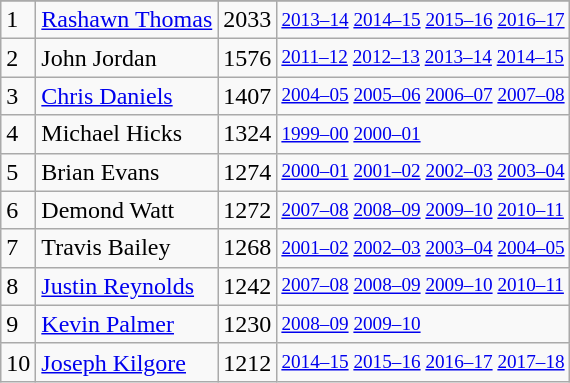<table class="wikitable"92>
<tr>
</tr>
<tr>
<td>1</td>
<td><a href='#'>Rashawn Thomas</a></td>
<td>2033</td>
<td style="font-size:80%;"><a href='#'>2013–14</a> <a href='#'>2014–15</a> <a href='#'>2015–16</a> <a href='#'>2016–17</a></td>
</tr>
<tr>
<td>2</td>
<td>John Jordan</td>
<td>1576</td>
<td style="font-size:80%;"><a href='#'>2011–12</a> <a href='#'>2012–13</a> <a href='#'>2013–14</a> <a href='#'>2014–15</a></td>
</tr>
<tr>
<td>3</td>
<td><a href='#'>Chris Daniels</a></td>
<td>1407</td>
<td style="font-size:80%;"><a href='#'>2004–05</a> <a href='#'>2005–06</a> <a href='#'>2006–07</a> <a href='#'>2007–08</a></td>
</tr>
<tr>
<td>4</td>
<td>Michael Hicks</td>
<td>1324</td>
<td style="font-size:80%;"><a href='#'>1999–00</a> <a href='#'>2000–01</a></td>
</tr>
<tr>
<td>5</td>
<td>Brian Evans</td>
<td>1274</td>
<td style="font-size:80%;"><a href='#'>2000–01</a> <a href='#'>2001–02</a> <a href='#'>2002–03</a> <a href='#'>2003–04</a></td>
</tr>
<tr>
<td>6</td>
<td>Demond Watt</td>
<td>1272</td>
<td style="font-size:80%;"><a href='#'>2007–08</a> <a href='#'>2008–09</a> <a href='#'>2009–10</a> <a href='#'>2010–11</a></td>
</tr>
<tr>
<td>7</td>
<td>Travis Bailey</td>
<td>1268</td>
<td style="font-size:80%;"><a href='#'>2001–02</a> <a href='#'>2002–03</a> <a href='#'>2003–04</a> <a href='#'>2004–05</a></td>
</tr>
<tr>
<td>8</td>
<td><a href='#'>Justin Reynolds</a></td>
<td>1242</td>
<td style="font-size:80%;"><a href='#'>2007–08</a> <a href='#'>2008–09</a> <a href='#'>2009–10</a> <a href='#'>2010–11</a></td>
</tr>
<tr>
<td>9</td>
<td><a href='#'>Kevin Palmer</a></td>
<td>1230</td>
<td style="font-size:80%;"><a href='#'>2008–09</a> <a href='#'>2009–10</a></td>
</tr>
<tr>
<td>10</td>
<td><a href='#'>Joseph Kilgore</a></td>
<td>1212</td>
<td style="font-size:80%;"><a href='#'>2014–15</a> <a href='#'>2015–16</a> <a href='#'>2016–17</a> <a href='#'>2017–18</a></td>
</tr>
</table>
